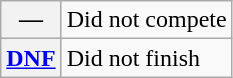<table class="wikitable">
<tr>
<th scope="row">—</th>
<td>Did not compete</td>
</tr>
<tr>
<th scope="row"><a href='#'>DNF</a></th>
<td>Did not finish</td>
</tr>
</table>
